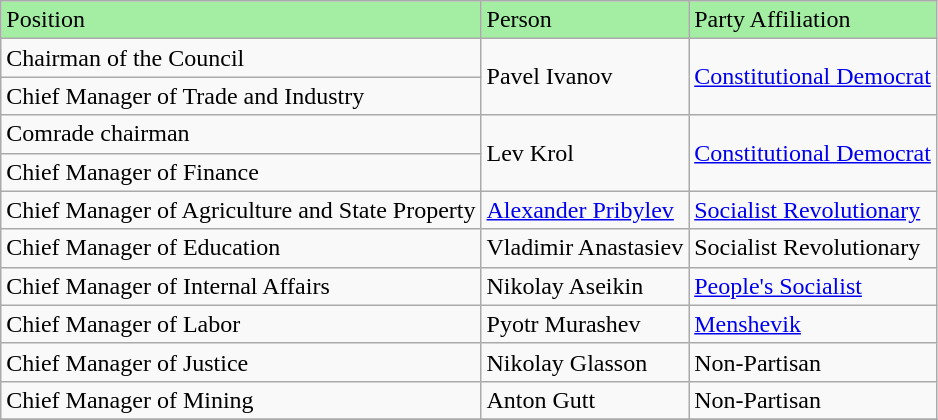<table class="wikitable" border="2" style="text-align:left">
<tr>
<td bgcolor="#A3EEA3">Position</td>
<td bgcolor="#A3EEA3">Person</td>
<td bgcolor="#A3EEA3">Party Affiliation</td>
</tr>
<tr>
<td>Chairman of the Council</td>
<td rowspan="2">Pavel Ivanov</td>
<td rowspan="2"><a href='#'>Constitutional Democrat</a></td>
</tr>
<tr>
<td>Chief Manager of Trade and Industry</td>
</tr>
<tr>
<td>Comrade chairman</td>
<td rowspan="2">Lev Krol</td>
<td rowspan="2"><a href='#'>Constitutional Democrat</a></td>
</tr>
<tr>
<td>Chief Manager of Finance</td>
</tr>
<tr>
<td>Chief Manager of Agriculture and State Property</td>
<td><a href='#'>Alexander Pribylev</a></td>
<td><a href='#'>Socialist Revolutionary</a></td>
</tr>
<tr>
<td>Chief Manager of Education</td>
<td>Vladimir Anastasiev</td>
<td>Socialist Revolutionary</td>
</tr>
<tr>
<td>Chief Manager of Internal Affairs</td>
<td>Nikolay Aseikin</td>
<td><a href='#'>People's Socialist</a></td>
</tr>
<tr>
<td>Chief Manager of Labor</td>
<td>Pyotr Murashev</td>
<td><a href='#'>Menshevik</a></td>
</tr>
<tr>
<td>Chief Manager of Justice</td>
<td>Nikolay Glasson</td>
<td>Non-Partisan</td>
</tr>
<tr>
<td>Chief Manager of Mining</td>
<td>Anton Gutt</td>
<td>Non-Partisan</td>
</tr>
<tr>
</tr>
</table>
